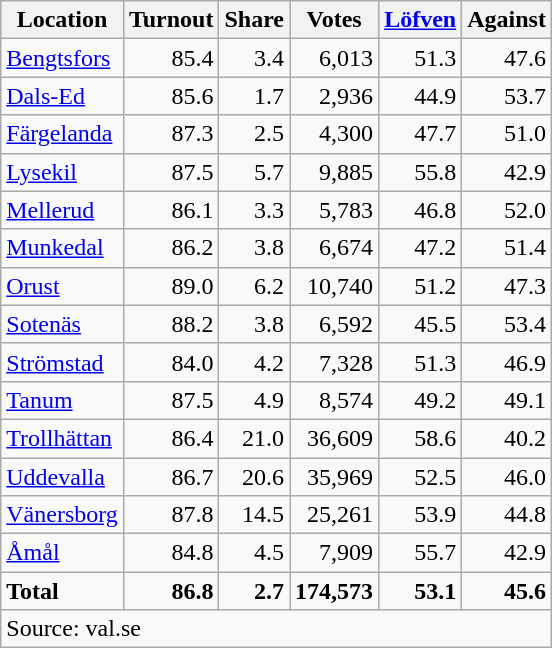<table class="wikitable sortable" style=text-align:right>
<tr>
<th>Location</th>
<th>Turnout</th>
<th>Share</th>
<th>Votes</th>
<th><a href='#'>Löfven</a></th>
<th>Against</th>
</tr>
<tr>
<td align=left><a href='#'>Bengtsfors</a></td>
<td>85.4</td>
<td>3.4</td>
<td>6,013</td>
<td>51.3</td>
<td>47.6</td>
</tr>
<tr>
<td align=left><a href='#'>Dals-Ed</a></td>
<td>85.6</td>
<td>1.7</td>
<td>2,936</td>
<td>44.9</td>
<td>53.7</td>
</tr>
<tr>
<td align=left><a href='#'>Färgelanda</a></td>
<td>87.3</td>
<td>2.5</td>
<td>4,300</td>
<td>47.7</td>
<td>51.0</td>
</tr>
<tr>
<td align=left><a href='#'>Lysekil</a></td>
<td>87.5</td>
<td>5.7</td>
<td>9,885</td>
<td>55.8</td>
<td>42.9</td>
</tr>
<tr>
<td align=left><a href='#'>Mellerud</a></td>
<td>86.1</td>
<td>3.3</td>
<td>5,783</td>
<td>46.8</td>
<td>52.0</td>
</tr>
<tr>
<td align=left><a href='#'>Munkedal</a></td>
<td>86.2</td>
<td>3.8</td>
<td>6,674</td>
<td>47.2</td>
<td>51.4</td>
</tr>
<tr>
<td align=left><a href='#'>Orust</a></td>
<td>89.0</td>
<td>6.2</td>
<td>10,740</td>
<td>51.2</td>
<td>47.3</td>
</tr>
<tr>
<td align=left><a href='#'>Sotenäs</a></td>
<td>88.2</td>
<td>3.8</td>
<td>6,592</td>
<td>45.5</td>
<td>53.4</td>
</tr>
<tr>
<td align=left><a href='#'>Strömstad</a></td>
<td>84.0</td>
<td>4.2</td>
<td>7,328</td>
<td>51.3</td>
<td>46.9</td>
</tr>
<tr>
<td align=left><a href='#'>Tanum</a></td>
<td>87.5</td>
<td>4.9</td>
<td>8,574</td>
<td>49.2</td>
<td>49.1</td>
</tr>
<tr>
<td align=left><a href='#'>Trollhättan</a></td>
<td>86.4</td>
<td>21.0</td>
<td>36,609</td>
<td>58.6</td>
<td>40.2</td>
</tr>
<tr>
<td align=left><a href='#'>Uddevalla</a></td>
<td>86.7</td>
<td>20.6</td>
<td>35,969</td>
<td>52.5</td>
<td>46.0</td>
</tr>
<tr>
<td align=left><a href='#'>Vänersborg</a></td>
<td>87.8</td>
<td>14.5</td>
<td>25,261</td>
<td>53.9</td>
<td>44.8</td>
</tr>
<tr>
<td align=left><a href='#'>Åmål</a></td>
<td>84.8</td>
<td>4.5</td>
<td>7,909</td>
<td>55.7</td>
<td>42.9</td>
</tr>
<tr>
<td align=left><strong>Total</strong></td>
<td><strong>86.8</strong></td>
<td><strong>2.7</strong></td>
<td><strong>174,573</strong></td>
<td><strong>53.1</strong></td>
<td><strong>45.6</strong></td>
</tr>
<tr>
<td align=left colspan=6>Source: val.se</td>
</tr>
</table>
